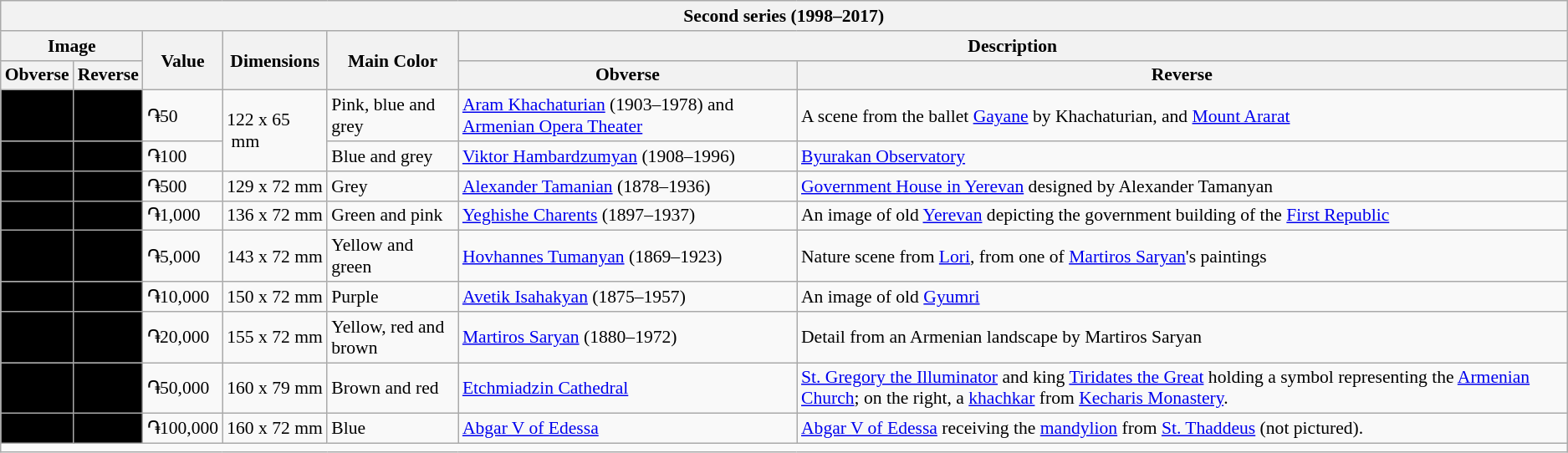<table class="wikitable" style="font-size: 90%">
<tr>
<th colspan="9">Second series (1998–2017)</th>
</tr>
<tr>
<th colspan="2">Image</th>
<th rowspan="2">Value</th>
<th rowspan="2">Dimensions</th>
<th rowspan="2">Main Color</th>
<th colspan="2">Description</th>
</tr>
<tr>
<th>Obverse</th>
<th>Reverse</th>
<th>Obverse</th>
<th>Reverse</th>
</tr>
<tr>
<td style="background:#000;text-align:right"></td>
<td style="background:#000"></td>
<td>֏50</td>
<td rowspan="2">122 x 65  mm</td>
<td>Pink, blue and grey</td>
<td><a href='#'>Aram Khachaturian</a> (1903–1978) and <a href='#'>Armenian Opera Theater</a></td>
<td>A scene from the ballet <a href='#'>Gayane</a> by Khachaturian, and <a href='#'>Mount Ararat</a></td>
</tr>
<tr>
<td style="background:#000;text-align:right"></td>
<td style="background:#000"></td>
<td>֏100</td>
<td>Blue and grey</td>
<td><a href='#'>Viktor Hambardzumyan</a> (1908–1996)</td>
<td><a href='#'>Byurakan Observatory</a></td>
</tr>
<tr>
<td style="background:#000;text-align:right"></td>
<td style="background:#000"></td>
<td>֏500</td>
<td>129 x 72 mm</td>
<td>Grey</td>
<td><a href='#'>Alexander Tamanian</a> (1878–1936)</td>
<td><a href='#'>Government House in Yerevan</a> designed by Alexander Tamanyan</td>
</tr>
<tr>
<td style="background:#000;text-align:right"></td>
<td style="background:#000"></td>
<td>֏1,000</td>
<td>136 x 72 mm</td>
<td>Green and pink</td>
<td><a href='#'>Yeghishe Charents</a> (1897–1937)</td>
<td>An image of old <a href='#'>Yerevan</a> depicting the government building of the <a href='#'>First Republic</a></td>
</tr>
<tr>
<td style="background:#000;text-align:right"></td>
<td style="background:#000"></td>
<td>֏5,000</td>
<td>143 x 72 mm</td>
<td>Yellow and green</td>
<td><a href='#'>Hovhannes Tumanyan</a> (1869–1923)</td>
<td>Nature scene from <a href='#'>Lori</a>, from one of <a href='#'>Martiros Saryan</a>'s paintings</td>
</tr>
<tr>
<td style="background:#000;text-align:right"></td>
<td style="background:#000"></td>
<td>֏10,000</td>
<td>150 x 72 mm</td>
<td>Purple</td>
<td><a href='#'>Avetik Isahakyan</a> (1875–1957)</td>
<td>An image of old <a href='#'>Gyumri</a></td>
</tr>
<tr>
<td style="background:#000;text-align:right"></td>
<td style="background:#000"></td>
<td>֏20,000</td>
<td>155 x 72 mm</td>
<td>Yellow, red and brown</td>
<td><a href='#'>Martiros Saryan</a> (1880–1972)</td>
<td>Detail from an Armenian landscape by Martiros Saryan</td>
</tr>
<tr>
<td style="background:#000"></td>
<td style="background:#000"></td>
<td>֏50,000</td>
<td>160 x 79 mm</td>
<td>Brown and red</td>
<td><a href='#'>Etchmiadzin Cathedral</a></td>
<td><a href='#'>St. Gregory the Illuminator</a> and king <a href='#'>Tiridates the Great</a> holding a symbol representing the <a href='#'>Armenian Church</a>; on the right, a <a href='#'>khachkar</a> from <a href='#'>Kecharis Monastery</a>.</td>
</tr>
<tr>
<td style="background:#000"></td>
<td style="background:#000"></td>
<td>֏100,000</td>
<td>160 x 72 mm</td>
<td>Blue</td>
<td><a href='#'>Abgar V of Edessa</a></td>
<td><a href='#'>Abgar V of Edessa</a> receiving the <a href='#'>mandylion</a> from <a href='#'>St. Thaddeus</a> (not pictured).</td>
</tr>
<tr>
<td colspan="9"></td>
</tr>
</table>
